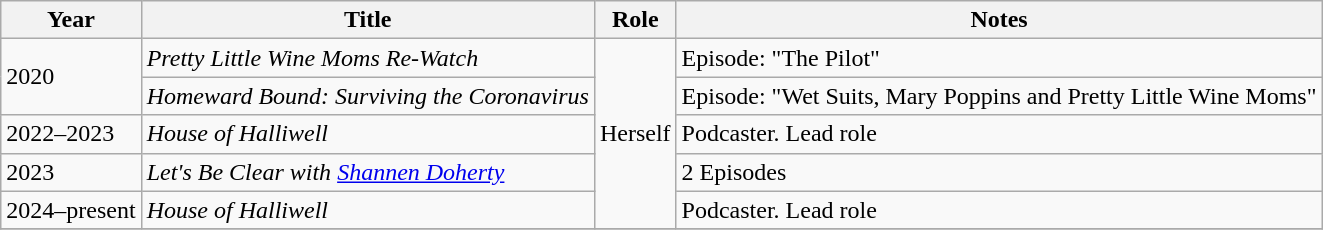<table class="wikitable sortable">
<tr>
<th>Year</th>
<th>Title</th>
<th>Role</th>
<th class="unsortable">Notes</th>
</tr>
<tr>
<td rowspan=2>2020</td>
<td><em>Pretty Little Wine Moms Re-Watch</em></td>
<td rowspan="5">Herself</td>
<td>Episode: "The Pilot"</td>
</tr>
<tr>
<td><em>Homeward Bound: Surviving the Coronavirus</em></td>
<td>Episode: "Wet Suits, Mary Poppins and Pretty Little Wine Moms"</td>
</tr>
<tr>
<td>2022–2023</td>
<td><em>House of Halliwell</em></td>
<td>Podcaster. Lead role</td>
</tr>
<tr>
<td>2023</td>
<td><em>Let's Be Clear with <a href='#'>Shannen Doherty</a></em></td>
<td>2 Episodes</td>
</tr>
<tr>
<td>2024–present</td>
<td><em>House of Halliwell</em></td>
<td>Podcaster. Lead role</td>
</tr>
<tr>
</tr>
</table>
